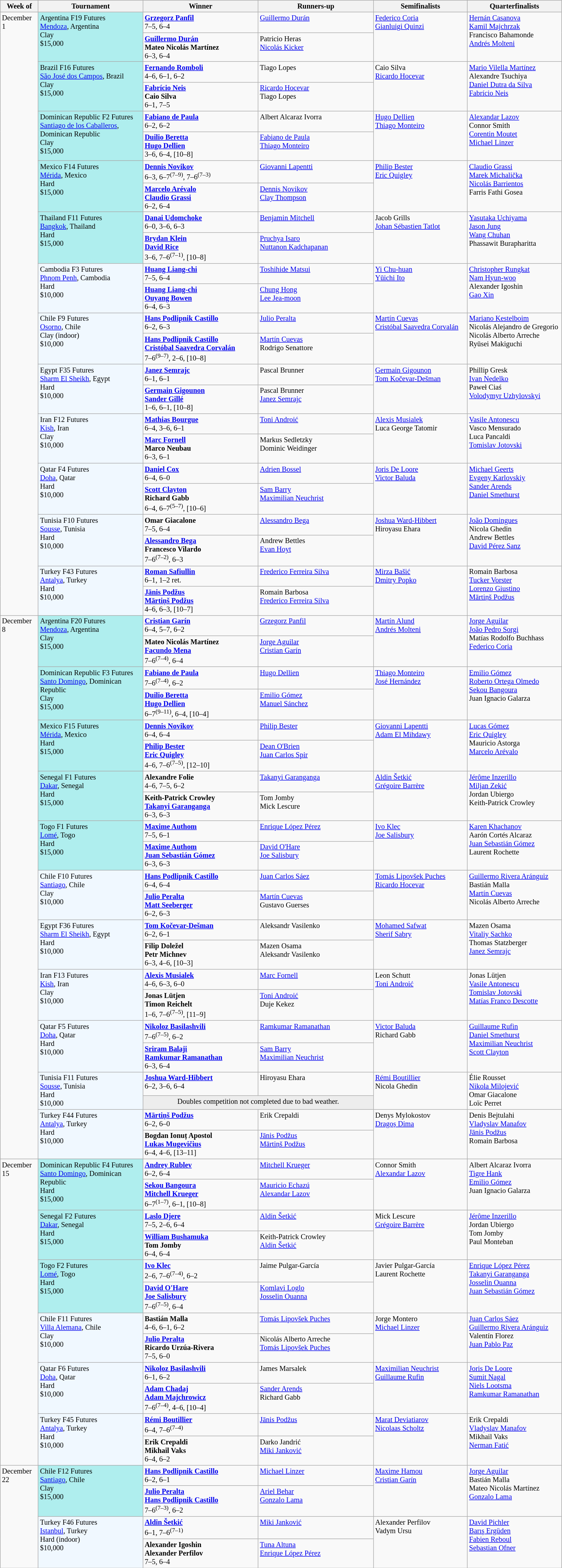<table class="wikitable" style="font-size:85%;">
<tr>
<th width="65">Week of</th>
<th style="width:190px;">Tournament</th>
<th style="width:210px;">Winner</th>
<th style="width:210px;">Runners-up</th>
<th style="width:170px;">Semifinalists</th>
<th style="width:170px;">Quarterfinalists</th>
</tr>
<tr valign=top>
<td rowspan=24>December 1</td>
<td rowspan=2 style="background:#afeeee;">Argentina F19 Futures<br><a href='#'>Mendoza</a>, Argentina<br>Clay<br>$15,000</td>
<td><strong> <a href='#'>Grzegorz Panfil</a></strong><br>7–5, 6–4</td>
<td> <a href='#'>Guillermo Durán</a></td>
<td rowspan=2> <a href='#'>Federico Coria</a><br> <a href='#'>Gianluigi Quinzi</a></td>
<td rowspan=2> <a href='#'>Hernán Casanova</a><br> <a href='#'>Kamil Majchrzak</a><br> Francisco Bahamonde<br> <a href='#'>Andrés Molteni</a></td>
</tr>
<tr valign=top>
<td> <strong><a href='#'>Guillermo Durán</a><br> Mateo Nicolás Martínez </strong><br>6–3, 6–4</td>
<td> Patricio Heras<br> <a href='#'>Nicolás Kicker</a></td>
</tr>
<tr valign=top>
<td rowspan=2 style="background:#afeeee;">Brazil F16 Futures<br><a href='#'>São José dos Campos</a>, Brazil<br>Clay<br>$15,000</td>
<td><strong> <a href='#'>Fernando Romboli</a></strong><br>4–6, 6–1, 6–2</td>
<td> Tiago Lopes</td>
<td rowspan=2> Caio Silva<br> <a href='#'>Ricardo Hocevar</a></td>
<td rowspan=2> <a href='#'>Mario Vilella Martínez</a><br> Alexandre Tsuchiya<br> <a href='#'>Daniel Dutra da Silva</a><br> <a href='#'>Fabrício Neis</a></td>
</tr>
<tr valign=top>
<td><strong> <a href='#'>Fabrício Neis</a><br> Caio Silva</strong><br>6–1, 7–5</td>
<td> <a href='#'>Ricardo Hocevar</a><br> Tiago Lopes</td>
</tr>
<tr valign=top>
<td rowspan=2 style="background:#afeeee;">Dominican Republic F2 Futures<br><a href='#'>Santiago de los Caballeros</a>, Dominican Republic<br>Clay<br>$15,000</td>
<td><strong> <a href='#'>Fabiano de Paula</a></strong><br>6–2, 6–2</td>
<td> Albert Alcaraz Ivorra</td>
<td rowspan=2> <a href='#'>Hugo Dellien</a><br> <a href='#'>Thiago Monteiro</a></td>
<td rowspan=2> <a href='#'>Alexandar Lazov</a><br> Connor Smith<br> <a href='#'>Corentin Moutet</a><br> <a href='#'>Michael Linzer</a></td>
</tr>
<tr valign=top>
<td> <strong><a href='#'>Duilio Beretta</a><br> <a href='#'>Hugo Dellien</a></strong><br>3–6, 6–4, [10–8]</td>
<td> <a href='#'>Fabiano de Paula</a><br> <a href='#'>Thiago Monteiro</a></td>
</tr>
<tr valign=top>
<td rowspan=2 style="background:#afeeee;">Mexico F14 Futures<br><a href='#'>Mérida</a>, Mexico<br>Hard<br>$15,000</td>
<td><strong> <a href='#'>Dennis Novikov</a></strong><br>6–3, 6–7<sup>(7–9)</sup>, 7–6<sup>(7–3)</sup></td>
<td> <a href='#'>Giovanni Lapentti</a></td>
<td rowspan=2> <a href='#'>Philip Bester</a><br> <a href='#'>Eric Quigley</a></td>
<td rowspan=2> <a href='#'>Claudio Grassi</a><br> <a href='#'>Marek Michalička</a><br> <a href='#'>Nicolás Barrientos</a><br> Farris Fathi Gosea</td>
</tr>
<tr valign=top>
<td><strong> <a href='#'>Marcelo Arévalo</a><br> <a href='#'>Claudio Grassi</a></strong><br>6–2, 6–4</td>
<td> <a href='#'>Dennis Novikov</a><br> <a href='#'>Clay Thompson</a></td>
</tr>
<tr valign=top>
<td rowspan=2 style="background:#afeeee;">Thailand F11 Futures<br><a href='#'>Bangkok</a>, Thailand<br>Hard<br>$15,000</td>
<td> <strong><a href='#'>Danai Udomchoke</a></strong><br>6–0, 3–6, 6–3</td>
<td> <a href='#'>Benjamin Mitchell</a></td>
<td rowspan=2> Jacob Grills<br> <a href='#'>Johan Sébastien Tatlot</a></td>
<td rowspan=2> <a href='#'>Yasutaka Uchiyama</a><br> <a href='#'>Jason Jung</a><br> <a href='#'>Wang Chuhan</a><br> Phassawit Burapharitta</td>
</tr>
<tr valign=top>
<td> <strong><a href='#'>Brydan Klein</a><br> <a href='#'>David Rice</a></strong><br>3–6, 7–6<sup>(7–1)</sup>, [10–8]</td>
<td> <a href='#'>Pruchya Isaro</a><br> <a href='#'>Nuttanon Kadchapanan</a></td>
</tr>
<tr valign=top>
<td rowspan=2 style="background:#f0f8ff;">Cambodia F3 Futures<br><a href='#'>Phnom Penh</a>, Cambodia<br>Hard<br>$10,000</td>
<td> <strong><a href='#'>Huang Liang-chi</a></strong><br>7–5, 6–4</td>
<td> <a href='#'>Toshihide Matsui</a></td>
<td rowspan=2> <a href='#'>Yi Chu-huan</a><br> <a href='#'>Yūichi Ito</a></td>
<td rowspan=2> <a href='#'>Christopher Rungkat</a><br> <a href='#'>Nam Hyun-woo</a><br> Alexander Igoshin<br> <a href='#'>Gao Xin</a></td>
</tr>
<tr valign=top>
<td> <strong><a href='#'>Huang Liang-chi</a><br> <a href='#'>Ouyang Bowen</a></strong><br>6–4, 6–3</td>
<td> <a href='#'>Chung Hong</a><br> <a href='#'>Lee Jea-moon</a></td>
</tr>
<tr valign=top>
<td rowspan=2 style="background:#f0f8ff;">Chile F9 Futures<br><a href='#'>Osorno</a>, Chile<br>Clay (indoor)<br>$10,000</td>
<td> <strong><a href='#'>Hans Podlipnik Castillo</a></strong><br>6–2, 6–3</td>
<td> <a href='#'>Julio Peralta</a></td>
<td rowspan=2> <a href='#'>Martín Cuevas</a><br> <a href='#'>Cristóbal Saavedra Corvalán</a></td>
<td rowspan=2> <a href='#'>Mariano Kestelboim</a><br> Nicolás Alejandro de Gregorio<br> Nicolás Alberto Arreche<br> Ryūsei Makiguchi</td>
</tr>
<tr valign=top>
<td> <strong><a href='#'>Hans Podlipnik Castillo</a><br> <a href='#'>Cristóbal Saavedra Corvalán</a></strong><br>7–6<sup>(9–7)</sup>, 2–6, [10–8]</td>
<td> <a href='#'>Martín Cuevas</a><br> Rodrigo Senattore</td>
</tr>
<tr valign=top>
<td rowspan=2 style="background:#f0f8ff;">Egypt F35 Futures<br><a href='#'>Sharm El Sheikh</a>, Egypt<br>Hard<br>$10,000</td>
<td><strong> <a href='#'>Janez Semrajc</a></strong><br>6–1, 6–1</td>
<td> Pascal Brunner</td>
<td rowspan=2> <a href='#'>Germain Gigounon</a><br> <a href='#'>Tom Kočevar-Dešman</a></td>
<td rowspan=2> Phillip Gresk<br> <a href='#'>Ivan Nedelko</a><br> Paweł Ciaś<br> <a href='#'>Volodymyr Uzhylovskyi</a></td>
</tr>
<tr valign=top>
<td> <strong><a href='#'>Germain Gigounon</a><br> <a href='#'>Sander Gillé</a></strong><br>1–6, 6–1, [10–8]</td>
<td> Pascal Brunner<br> <a href='#'>Janez Semrajc</a></td>
</tr>
<tr valign=top>
<td rowspan=2 style="background:#f0f8ff;">Iran F12 Futures<br><a href='#'>Kish</a>, Iran<br>Clay<br>$10,000</td>
<td> <strong><a href='#'>Mathias Bourgue</a></strong><br>6–4, 3–6, 6–1</td>
<td> <a href='#'>Toni Androić</a></td>
<td rowspan=2> <a href='#'>Alexis Musialek</a><br> Luca George Tatomir</td>
<td rowspan=2> <a href='#'>Vasile Antonescu</a><br> Vasco Mensurado<br> Luca Pancaldi<br> <a href='#'>Tomislav Jotovski</a></td>
</tr>
<tr valign=top>
<td> <strong><a href='#'>Marc Fornell</a><br> Marco Neubau</strong><br>6–3, 6–1</td>
<td> Markus Sedletzky<br> Dominic Weidinger</td>
</tr>
<tr valign=top>
<td rowspan=2 style="background:#f0f8ff;">Qatar F4 Futures<br><a href='#'>Doha</a>, Qatar<br>Hard<br>$10,000</td>
<td> <strong><a href='#'>Daniel Cox</a></strong><br>6–4, 6–0</td>
<td> <a href='#'>Adrien Bossel</a></td>
<td rowspan=2> <a href='#'>Joris De Loore</a><br> <a href='#'>Victor Baluda</a></td>
<td rowspan=2> <a href='#'>Michael Geerts</a><br> <a href='#'>Evgeny Karlovskiy</a><br> <a href='#'>Sander Arends</a><br> <a href='#'>Daniel Smethurst</a></td>
</tr>
<tr valign=top>
<td> <strong><a href='#'>Scott Clayton</a><br> Richard Gabb</strong><br>6–4, 6–7<sup>(5–7)</sup>, [10–6]</td>
<td> <a href='#'>Sam Barry</a><br> <a href='#'>Maximilian Neuchrist</a></td>
</tr>
<tr valign=top>
<td rowspan=2 style="background:#f0f8ff;">Tunisia F10 Futures<br><a href='#'>Sousse</a>, Tunisia<br>Hard<br>$10,000</td>
<td> <strong>Omar Giacalone</strong><br>7–5, 6–4</td>
<td> <a href='#'>Alessandro Bega</a></td>
<td rowspan=2> <a href='#'>Joshua Ward-Hibbert</a><br> Hiroyasu Ehara</td>
<td rowspan=2> <a href='#'>João Domingues</a><br> Nicola Ghedin<br> Andrew Bettles<br> <a href='#'>David Pérez Sanz</a></td>
</tr>
<tr valign=top>
<td><strong> <a href='#'>Alessandro Bega</a><br> Francesco Vilardo</strong><br>7–6<sup>(7–2)</sup>, 6–3</td>
<td> Andrew Bettles<br> <a href='#'>Evan Hoyt</a></td>
</tr>
<tr valign=top>
<td rowspan=2 style="background:#f0f8ff;">Turkey F43 Futures<br><a href='#'>Antalya</a>, Turkey<br>Hard<br>$10,000</td>
<td> <strong><a href='#'>Roman Safiullin</a></strong><br>6–1, 1–2 ret.</td>
<td> <a href='#'>Frederico Ferreira Silva</a></td>
<td rowspan=2> <a href='#'>Mirza Bašić</a><br> <a href='#'>Dmitry Popko</a></td>
<td rowspan=2> Romain Barbosa<br> <a href='#'>Tucker Vorster</a><br> <a href='#'>Lorenzo Giustino</a><br> <a href='#'>Mārtiņš Podžus</a></td>
</tr>
<tr valign=top>
<td><strong> <a href='#'>Jānis Podžus</a><br> <a href='#'>Mārtiņš Podžus</a></strong><br>4–6, 6–3, [10–7]</td>
<td> Romain Barbosa<br> <a href='#'>Frederico Ferreira Silva</a></td>
</tr>
<tr valign=top>
<td rowspan=22>December 8</td>
<td rowspan=2 style="background:#afeeee;">Argentina F20 Futures<br><a href='#'>Mendoza</a>, Argentina<br>Clay<br>$15,000</td>
<td><strong> <a href='#'>Cristian Garín</a></strong><br>6–4, 5–7, 6–2</td>
<td> <a href='#'>Grzegorz Panfil</a></td>
<td rowspan=2> <a href='#'>Martín Alund</a><br> <a href='#'>Andrés Molteni</a></td>
<td rowspan=2> <a href='#'>Jorge Aguilar</a><br> <a href='#'>João Pedro Sorgi</a><br> Matías Rodolfo Buchhass<br> <a href='#'>Federico Coria</a></td>
</tr>
<tr valign=top>
<td> <strong>Mateo Nicolás Martínez</strong><br> <strong><a href='#'>Facundo Mena</a></strong><br>7–6<sup>(7–4)</sup>, 6–4</td>
<td> <a href='#'>Jorge Aguilar</a><br> <a href='#'>Cristian Garín</a></td>
</tr>
<tr valign=top>
<td rowspan=2 style="background:#afeeee;">Dominican Republic F3 Futures<br><a href='#'>Santo Domingo</a>, Dominican Republic<br>Clay<br>$15,000</td>
<td> <strong><a href='#'>Fabiano de Paula</a></strong><br>7–6<sup>(7–4)</sup>, 6–2</td>
<td> <a href='#'>Hugo Dellien</a></td>
<td rowspan=2> <a href='#'>Thiago Monteiro</a><br> <a href='#'>José Hernández</a></td>
<td rowspan=2> <a href='#'>Emilio Gómez</a><br> <a href='#'>Roberto Ortega Olmedo</a><br> <a href='#'>Sekou Bangoura</a><br> Juan Ignacio Galarza</td>
</tr>
<tr valign=top>
<td> <strong><a href='#'>Duilio Beretta</a><br> <a href='#'>Hugo Dellien</a></strong><br>6–7<sup>(9–11)</sup>, 6–4, [10–4]</td>
<td> <a href='#'>Emilio Gómez</a><br> <a href='#'>Manuel Sánchez</a></td>
</tr>
<tr valign=top>
<td rowspan=2 style="background:#afeeee;">Mexico F15 Futures<br><a href='#'>Mérida</a>, Mexico<br>Hard<br>$15,000</td>
<td><strong> <a href='#'>Dennis Novikov</a></strong><br>6–4, 6–4</td>
<td> <a href='#'>Philip Bester</a></td>
<td rowspan=2> <a href='#'>Giovanni Lapentti</a><br> <a href='#'>Adam El Mihdawy</a></td>
<td rowspan=2> <a href='#'>Lucas Gómez</a><br> <a href='#'>Eric Quigley</a><br> Mauricio Astorga<br> <a href='#'>Marcelo Arévalo</a></td>
</tr>
<tr valign=top>
<td> <strong><a href='#'>Philip Bester</a></strong><br> <strong><a href='#'>Eric Quigley</a></strong><br>4–6, 7–6<sup>(7–5)</sup>, [12–10]</td>
<td> <a href='#'>Dean O'Brien</a><br> <a href='#'>Juan Carlos Spir</a></td>
</tr>
<tr valign=top>
<td rowspan=2 style="background:#afeeee;">Senegal F1 Futures<br><a href='#'>Dakar</a>, Senegal<br>Hard<br>$15,000</td>
<td> <strong>Alexandre Folie</strong><br>4–6, 7–5, 6–2</td>
<td> <a href='#'>Takanyi Garanganga</a></td>
<td rowspan=2> <a href='#'>Aldin Šetkić</a><br> <a href='#'>Grégoire Barrère</a></td>
<td rowspan=2> <a href='#'>Jérôme Inzerillo</a><br> <a href='#'>Miljan Zekić</a><br> Jordan Ubiergo<br> Keith-Patrick Crowley</td>
</tr>
<tr valign=top>
<td> <strong>Keith-Patrick Crowley</strong><br> <strong><a href='#'>Takanyi Garanganga</a></strong><br>6–3, 6–3</td>
<td> Tom Jomby<br> Mick Lescure</td>
</tr>
<tr valign=top>
<td rowspan=2 style="background:#afeeee;">Togo F1 Futures<br><a href='#'>Lomé</a>, Togo<br>Hard<br>$15,000</td>
<td><strong> <a href='#'>Maxime Authom</a></strong><br>7–5, 6–1</td>
<td> <a href='#'>Enrique López Pérez</a></td>
<td rowspan=2> <a href='#'>Ivo Klec</a><br> <a href='#'>Joe Salisbury</a></td>
<td rowspan=2> <a href='#'>Karen Khachanov</a><br> Aarón Cortés Alcaraz<br> <a href='#'>Juan Sebastián Gómez</a><br> Laurent Rochette</td>
</tr>
<tr valign=top>
<td> <strong><a href='#'>Maxime Authom</a></strong><br> <strong><a href='#'>Juan Sebastián Gómez</a></strong><br>6–3, 6–3</td>
<td> <a href='#'>David O'Hare</a><br> <a href='#'>Joe Salisbury</a></td>
</tr>
<tr valign=top>
<td rowspan=2 style="background:#f0f8ff;">Chile F10 Futures<br><a href='#'>Santiago</a>, Chile<br>Clay<br>$10,000</td>
<td> <strong><a href='#'>Hans Podlipnik Castillo</a></strong><br>6–4, 6–4</td>
<td> <a href='#'>Juan Carlos Sáez</a></td>
<td rowspan=2> <a href='#'>Tomás Lipovšek Puches</a><br> <a href='#'>Ricardo Hocevar</a></td>
<td rowspan=2> <a href='#'>Guillermo Rivera Aránguiz</a><br> Bastián Malla<br> <a href='#'>Martín Cuevas</a><br> Nicolás Alberto Arreche</td>
</tr>
<tr valign=top>
<td> <strong><a href='#'>Julio Peralta</a><br> <a href='#'>Matt Seeberger</a></strong><br>6–2, 6–3</td>
<td> <a href='#'>Martín Cuevas</a><br> Gustavo Guerses</td>
</tr>
<tr valign=top>
<td rowspan=2 style="background:#f0f8ff;">Egypt F36 Futures<br><a href='#'>Sharm El Sheikh</a>, Egypt<br>Hard<br>$10,000</td>
<td><strong> <a href='#'>Tom Kočevar-Dešman</a></strong><br>6–2, 6–1</td>
<td> Aleksandr Vasilenko</td>
<td rowspan=2> <a href='#'>Mohamed Safwat</a><br> <a href='#'>Sherif Sabry</a></td>
<td rowspan=2> Mazen Osama<br> <a href='#'>Vitaliy Sachko</a><br> Thomas Statzberger<br> <a href='#'>Janez Semrajc</a></td>
</tr>
<tr valign=top>
<td><strong> Filip Doležel<br> Petr Michnev</strong><br>6–3, 4–6, [10–3]</td>
<td> Mazen Osama<br> Aleksandr Vasilenko</td>
</tr>
<tr valign=top>
<td rowspan=2 style="background:#f0f8ff;">Iran F13 Futures<br><a href='#'>Kish</a>, Iran<br>Clay<br>$10,000</td>
<td><strong> <a href='#'>Alexis Musialek</a></strong><br>4–6, 6–3, 6–0</td>
<td> <a href='#'>Marc Fornell</a></td>
<td rowspan=2> Leon Schutt<br> <a href='#'>Toni Androić</a></td>
<td rowspan=2> Jonas Lütjen<br> <a href='#'>Vasile Antonescu</a><br> <a href='#'>Tomislav Jotovski</a><br> <a href='#'>Matías Franco Descotte</a></td>
</tr>
<tr valign=top>
<td> <strong>Jonas Lütjen<br> Timon Reichelt</strong><br>1–6, 7–6<sup>(7–5)</sup>, [11–9]</td>
<td> <a href='#'>Toni Androić</a><br> Duje Kekez</td>
</tr>
<tr valign=top>
<td rowspan=2 style="background:#f0f8ff;">Qatar F5 Futures<br><a href='#'>Doha</a>, Qatar<br>Hard<br>$10,000</td>
<td> <strong><a href='#'>Nikoloz Basilashvili</a></strong><br>7–6<sup>(7–5)</sup>, 6–2</td>
<td> <a href='#'>Ramkumar Ramanathan</a></td>
<td rowspan=2> <a href='#'>Victor Baluda</a><br> Richard Gabb</td>
<td rowspan=2> <a href='#'>Guillaume Rufin</a><br> <a href='#'>Daniel Smethurst</a><br> <a href='#'>Maximilian Neuchrist</a><br> <a href='#'>Scott Clayton</a></td>
</tr>
<tr valign=top>
<td> <strong><a href='#'>Sriram Balaji</a><br> <a href='#'>Ramkumar Ramanathan</a></strong><br>6–3, 6–4</td>
<td> <a href='#'>Sam Barry</a><br> <a href='#'>Maximilian Neuchrist</a></td>
</tr>
<tr valign=top>
<td rowspan=2 style="background:#f0f8ff;">Tunisia F11 Futures<br><a href='#'>Sousse</a>, Tunisia<br>Hard<br>$10,000</td>
<td> <strong><a href='#'>Joshua Ward-Hibbert</a></strong><br>6–2, 3–6, 6–4</td>
<td> Hiroyasu Ehara</td>
<td rowspan=2> <a href='#'>Rémi Boutillier</a><br> Nicola Ghedin</td>
<td rowspan=2> Élie Rousset<br> <a href='#'>Nikola Milojević</a><br> Omar Giacalone<br> Loïc Perret</td>
</tr>
<tr valign=top>
<td colspan="2" style="text-align:center; background:#ededed;">Doubles competition not completed due to bad weather.</td>
</tr>
<tr valign=top>
<td rowspan=2 style="background:#f0f8ff;">Turkey F44 Futures<br><a href='#'>Antalya</a>, Turkey<br>Hard<br>$10,000</td>
<td> <strong><a href='#'>Mārtiņš Podžus</a></strong><br>6–2, 6–0</td>
<td> Erik Crepaldi</td>
<td rowspan=2> Denys Mylokostov<br> <a href='#'>Dragoș Dima</a></td>
<td rowspan=2> Denis Bejtulahi<br> <a href='#'>Vladyslav Manafov</a><br> <a href='#'>Jānis Podžus</a><br> Romain Barbosa</td>
</tr>
<tr valign=top>
<td> <strong>Bogdan Ionuț Apostol<br> <a href='#'>Lukas Mugevičius</a></strong><br>6–4, 4–6, [13–11]</td>
<td> <a href='#'>Jānis Podžus</a><br> <a href='#'>Mārtiņš Podžus</a></td>
</tr>
<tr valign=top>
<td rowspan=12>December 15</td>
<td rowspan=2 style="background:#afeeee;">Dominican Republic F4 Futures<br><a href='#'>Santo Domingo</a>, Dominican Republic<br>Hard<br>$15,000</td>
<td> <strong><a href='#'>Andrey Rublev</a></strong><br>6–2, 6–4</td>
<td> <a href='#'>Mitchell Krueger</a></td>
<td rowspan=2> Connor Smith<br> <a href='#'>Alexandar Lazov</a></td>
<td rowspan=2> Albert Alcaraz Ivorra<br> <a href='#'>Tigre Hank</a><br> <a href='#'>Emilio Gómez</a><br> Juan Ignacio Galarza</td>
</tr>
<tr valign=top>
<td> <strong><a href='#'>Sekou Bangoura</a></strong><br> <strong><a href='#'>Mitchell Krueger</a></strong><br>6–7<sup>(1–7)</sup>, 6–1, [10–8]</td>
<td> <a href='#'>Mauricio Echazú</a><br> <a href='#'>Alexandar Lazov</a></td>
</tr>
<tr valign=top>
<td rowspan=2 style="background:#afeeee;">Senegal F2 Futures<br><a href='#'>Dakar</a>, Senegal<br>Hard<br>$15,000</td>
<td> <strong><a href='#'>Laslo Djere</a></strong><br>7–5, 2–6, 6–4</td>
<td> <a href='#'>Aldin Šetkić</a></td>
<td rowspan=2> Mick Lescure<br> <a href='#'>Grégoire Barrère</a></td>
<td rowspan=2> <a href='#'>Jérôme Inzerillo</a><br> Jordan Ubiergo<br> Tom Jomby<br> Paul Monteban</td>
</tr>
<tr valign=top>
<td> <strong><a href='#'>William Bushamuka</a></strong><br> <strong>Tom Jomby</strong><br>6–4, 6–4</td>
<td> Keith-Patrick Crowley<br> <a href='#'>Aldin Šetkić</a></td>
</tr>
<tr valign=top>
<td rowspan=2 style="background:#afeeee;">Togo F2 Futures<br><a href='#'>Lomé</a>, Togo<br>Hard<br>$15,000</td>
<td> <strong><a href='#'>Ivo Klec</a></strong><br>2–6, 7–6<sup>(7–4)</sup>, 6–2</td>
<td> Jaime Pulgar-García</td>
<td rowspan=2> Javier Pulgar-García<br> Laurent Rochette</td>
<td rowspan=2> <a href='#'>Enrique López Pérez</a><br> <a href='#'>Takanyi Garanganga</a><br> <a href='#'>Josselin Ouanna</a><br> <a href='#'>Juan Sebastián Gómez</a></td>
</tr>
<tr valign=top>
<td> <strong><a href='#'>David O'Hare</a></strong><br> <strong><a href='#'>Joe Salisbury</a></strong><br>7–6<sup>(7–5)</sup>, 6–4</td>
<td> <a href='#'>Komlavi Loglo</a><br> <a href='#'>Josselin Ouanna</a></td>
</tr>
<tr valign=top>
<td rowspan=2 style="background:#f0f8ff;">Chile F11 Futures<br><a href='#'>Villa Alemana</a>, Chile<br>Clay<br>$10,000</td>
<td> <strong>Bastián Malla</strong><br>4–6, 6–1, 6–2</td>
<td> <a href='#'>Tomás Lipovšek Puches</a></td>
<td rowspan=2> Jorge Montero<br> <a href='#'>Michael Linzer</a></td>
<td rowspan=2> <a href='#'>Juan Carlos Sáez</a><br> <a href='#'>Guillermo Rivera Aránguiz</a><br> Valentín Florez<br> <a href='#'>Juan Pablo Paz</a></td>
</tr>
<tr valign=top>
<td> <strong><a href='#'>Julio Peralta</a></strong><br> <strong>Ricardo Urzúa-Rivera</strong><br>7–5, 6–0</td>
<td> Nicolás Alberto Arreche<br> <a href='#'>Tomás Lipovšek Puches</a></td>
</tr>
<tr valign=top>
<td rowspan=2 style="background:#f0f8ff;">Qatar F6 Futures<br><a href='#'>Doha</a>, Qatar<br>Hard<br>$10,000</td>
<td> <strong><a href='#'>Nikoloz Basilashvili</a></strong><br>6–1, 6–2</td>
<td> James Marsalek</td>
<td rowspan=2> <a href='#'>Maximilian Neuchrist</a><br> <a href='#'>Guillaume Rufin</a></td>
<td rowspan=2> <a href='#'>Joris De Loore</a><br> <a href='#'>Sumit Nagal</a><br> <a href='#'>Niels Lootsma</a><br> <a href='#'>Ramkumar Ramanathan</a></td>
</tr>
<tr valign=top>
<td> <strong><a href='#'>Adam Chadaj</a></strong><br> <strong><a href='#'>Adam Majchrowicz</a></strong><br>7–6<sup>(7–4)</sup>, 4–6, [10–4]</td>
<td> <a href='#'>Sander Arends</a><br> Richard Gabb</td>
</tr>
<tr valign=top>
<td rowspan=2 style="background:#f0f8ff;">Turkey F45 Futures<br><a href='#'>Antalya</a>, Turkey<br>Hard<br>$10,000</td>
<td> <strong><a href='#'>Rémi Boutillier</a></strong><br>6–4, 7–6<sup>(7–4)</sup></td>
<td> <a href='#'>Jānis Podžus</a></td>
<td rowspan=2> <a href='#'>Marat Deviatiarov</a><br> <a href='#'>Nicolaas Scholtz</a></td>
<td rowspan=2> Erik Crepaldi<br> <a href='#'>Vladyslav Manafov</a><br> Mikhail Vaks<br> <a href='#'>Nerman Fatić</a></td>
</tr>
<tr valign=top>
<td> <strong>Erik Crepaldi</strong><br> <strong>Mikhail Vaks</strong><br>6–4, 6–2</td>
<td> Darko Jandrić<br> <a href='#'>Miki Janković</a></td>
</tr>
<tr valign=top>
<td rowspan=4>December 22</td>
<td rowspan=2 style="background:#afeeee;">Chile F12 Futures<br><a href='#'>Santiago</a>, Chile<br>Clay<br>$15,000</td>
<td> <strong><a href='#'>Hans Podlipnik Castillo</a></strong><br>6–2, 6–1</td>
<td> <a href='#'>Michael Linzer</a></td>
<td rowspan=2> <a href='#'>Maxime Hamou</a><br> <a href='#'>Cristian Garín</a></td>
<td rowspan=2> <a href='#'>Jorge Aguilar</a><br> Bastián Malla<br> Mateo Nicolás Martínez<br> <a href='#'>Gonzalo Lama</a></td>
</tr>
<tr valign=top>
<td> <strong><a href='#'>Julio Peralta</a></strong><br> <strong><a href='#'>Hans Podlipnik Castillo</a></strong><br>7–6<sup>(7–3)</sup>, 6–2</td>
<td> <a href='#'>Ariel Behar</a><br> <a href='#'>Gonzalo Lama</a></td>
</tr>
<tr valign=top>
<td rowspan=2 style="background:#f0f8ff;">Turkey F46 Futures<br><a href='#'>Istanbul</a>, Turkey<br>Hard (indoor)<br>$10,000</td>
<td> <strong><a href='#'>Aldin Šetkić</a></strong><br> 6–1, 7–6<sup>(7–1)</sup></td>
<td> <a href='#'>Miki Janković</a></td>
<td rowspan=2> Alexander Perfilov<br> Vadym Ursu</td>
<td rowspan=2> <a href='#'>David Pichler</a><br> <a href='#'>Barış Ergüden</a><br> <a href='#'>Fabien Reboul</a><br> <a href='#'>Sebastian Ofner</a></td>
</tr>
<tr valign=top>
<td> <strong>Alexander Igoshin</strong><br> <strong>Alexander Perfilov</strong><br>7–5, 6–4</td>
<td> <a href='#'>Tuna Altuna</a><br> <a href='#'>Enrique López Pérez</a></td>
</tr>
</table>
